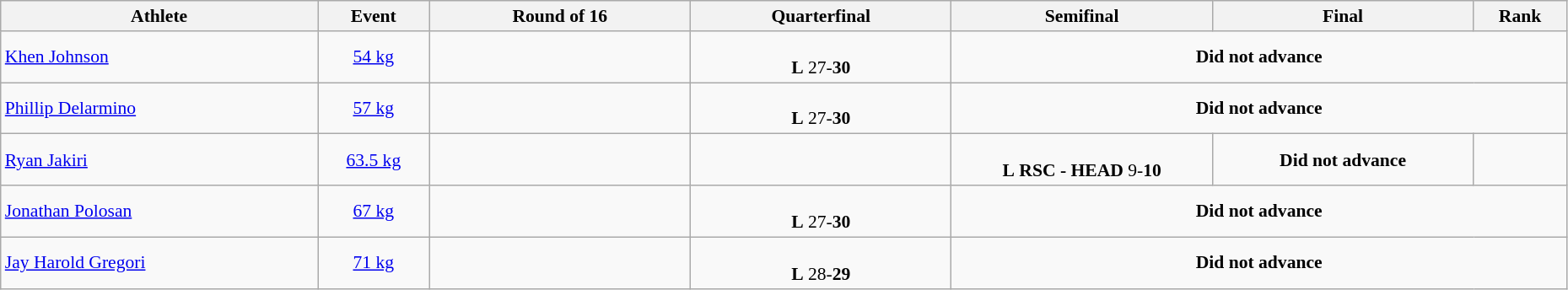<table class="wikitable" width="98%" style="text-align:left; font-size:90%">
<tr>
<th width="17%">Athlete</th>
<th width="6%">Event</th>
<th width="14%">Round of 16</th>
<th width="14%">Quarterfinal</th>
<th width="14%">Semifinal</th>
<th width="14%">Final</th>
<th width="5%">Rank</th>
</tr>
<tr align=center>
<td align=left><a href='#'>Khen Johnson</a></td>
<td><a href='#'>54 kg</a></td>
<td></td>
<td> <br> <strong>L</strong> 27-<strong>30</strong></td>
<td align=center colspan=3><strong>Did not advance</strong></td>
</tr>
<tr align=center>
<td align=left><a href='#'>Phillip Delarmino</a></td>
<td><a href='#'>57 kg</a></td>
<td></td>
<td> <br> <strong>L</strong> 27-<strong>30</strong></td>
<td align=center colspan=3><strong>Did not advance</strong></td>
</tr>
<tr align=center>
<td align=left><a href='#'>Ryan Jakiri</a></td>
<td><a href='#'>63.5 kg</a></td>
<td></td>
<td></td>
<td> <br> <strong>L</strong> <strong>RSC - HEAD</strong> 9-<strong>10</strong></td>
<td><strong>Did not advance</strong></td>
<td></td>
</tr>
<tr align=center>
<td align=left><a href='#'>Jonathan Polosan</a></td>
<td><a href='#'>67 kg</a></td>
<td></td>
<td> <br> <strong>L</strong> 27-<strong>30</strong></td>
<td align=center colspan=3><strong>Did not advance</strong></td>
</tr>
<tr align=center>
<td align=left><a href='#'>Jay Harold Gregori</a></td>
<td><a href='#'>71 kg</a></td>
<td></td>
<td> <br> <strong>L</strong> 28-<strong>29</strong></td>
<td align=center colspan=3><strong>Did not advance</strong></td>
</tr>
</table>
